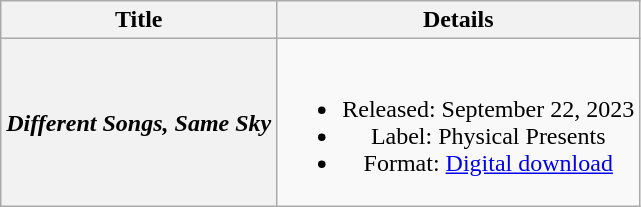<table class="wikitable plainrowheaders" style="text-align:center;">
<tr>
<th scope="col">Title</th>
<th scope="col">Details</th>
</tr>
<tr>
<th scope="row"><em>Different Songs, Same Sky</em></th>
<td><br><ul><li>Released: September 22, 2023</li><li>Label: Physical Presents</li><li>Format: <a href='#'>Digital download</a></li></ul></td>
</tr>
</table>
